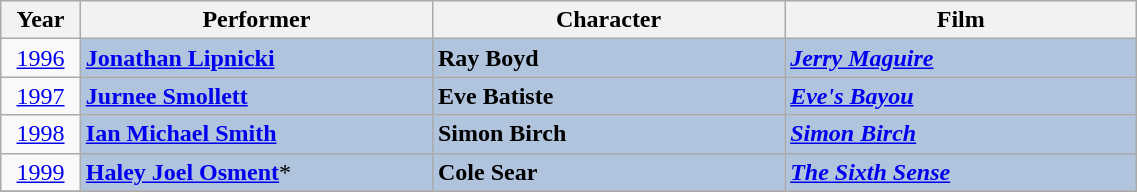<table class="wikitable" width="60%" align="center">
<tr>
<th width="7%">Year</th>
<th width="31%">Performer</th>
<th width="31%">Character</th>
<th width="31%">Film</th>
</tr>
<tr>
<td rowspan="1" style="text-align:center;"><a href='#'>1996</a></td>
<td style="background:#B0C4DE;"><strong><a href='#'>Jonathan Lipnicki</a></strong></td>
<td style="background:#B0C4DE;"><strong>Ray Boyd</strong></td>
<td style="background:#B0C4DE;"><strong><em><a href='#'>Jerry Maguire</a></em></strong></td>
</tr>
<tr>
<td rowspan="1" style="text-align:center;"><a href='#'>1997</a></td>
<td style="background:#B0C4DE;"><strong><a href='#'>Jurnee Smollett</a></strong></td>
<td style="background:#B0C4DE;"><strong>Eve Batiste</strong></td>
<td style="background:#B0C4DE;"><strong><em><a href='#'>Eve's Bayou</a></em></strong></td>
</tr>
<tr>
<td rowspan="1" style="text-align:center;"><a href='#'>1998</a></td>
<td style="background:#B0C4DE;"><strong><a href='#'>Ian Michael Smith</a></strong></td>
<td style="background:#B0C4DE;"><strong>Simon Birch</strong></td>
<td style="background:#B0C4DE;"><strong><em><a href='#'>Simon Birch</a></em></strong></td>
</tr>
<tr>
<td rowspan="1" style="text-align:center;"><a href='#'>1999</a></td>
<td style="background:#B0C4DE;"><strong><a href='#'>Haley Joel Osment</a></strong>*</td>
<td style="background:#B0C4DE;"><strong>Cole Sear</strong></td>
<td style="background:#B0C4DE;"><strong><em><a href='#'>The Sixth Sense</a></em></strong></td>
</tr>
<tr>
</tr>
</table>
